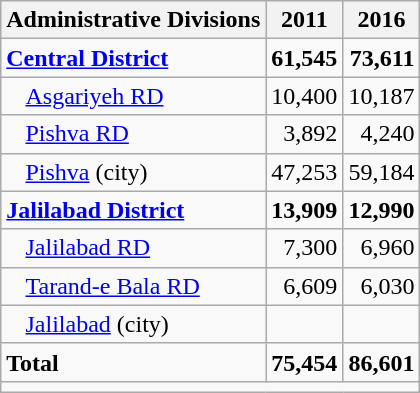<table class="wikitable">
<tr>
<th>Administrative Divisions</th>
<th>2011</th>
<th>2016</th>
</tr>
<tr>
<td><strong><a href='#'>Central District</a></strong></td>
<td style="text-align: right;"><strong>61,545</strong></td>
<td style="text-align: right;"><strong>73,611</strong></td>
</tr>
<tr>
<td style="padding-left: 1em;"><a href='#'>Asgariyeh RD</a></td>
<td style="text-align: right;">10,400</td>
<td style="text-align: right;">10,187</td>
</tr>
<tr>
<td style="padding-left: 1em;"><a href='#'>Pishva RD</a></td>
<td style="text-align: right;">3,892</td>
<td style="text-align: right;">4,240</td>
</tr>
<tr>
<td style="padding-left: 1em;"><a href='#'>Pishva</a> (city)</td>
<td style="text-align: right;">47,253</td>
<td style="text-align: right;">59,184</td>
</tr>
<tr>
<td><strong><a href='#'>Jalilabad District</a></strong></td>
<td style="text-align: right;"><strong>13,909</strong></td>
<td style="text-align: right;"><strong>12,990</strong></td>
</tr>
<tr>
<td style="padding-left: 1em;"><a href='#'>Jalilabad RD</a></td>
<td style="text-align: right;">7,300</td>
<td style="text-align: right;">6,960</td>
</tr>
<tr>
<td style="padding-left: 1em;"><a href='#'>Tarand-e Bala RD</a></td>
<td style="text-align: right;">6,609</td>
<td style="text-align: right;">6,030</td>
</tr>
<tr>
<td style="padding-left: 1em;"><a href='#'>Jalilabad</a> (city)</td>
<td style="text-align: right;"></td>
<td style="text-align: right;"></td>
</tr>
<tr>
<td><strong>Total</strong></td>
<td style="text-align: right;"><strong>75,454</strong></td>
<td style="text-align: right;"><strong>86,601</strong></td>
</tr>
<tr>
<td colspan=3></td>
</tr>
</table>
